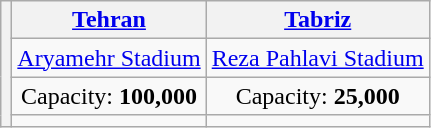<table class="wikitable" style="text-align:center">
<tr>
<th rowspan="4"></th>
<th><a href='#'>Tehran</a></th>
<th><a href='#'>Tabriz</a></th>
</tr>
<tr>
<td><a href='#'>Aryamehr Stadium</a></td>
<td><a href='#'>Reza Pahlavi Stadium</a></td>
</tr>
<tr>
<td>Capacity: <strong>100,000</strong></td>
<td>Capacity: <strong>25,000</strong></td>
</tr>
<tr>
<td></td>
<td></td>
</tr>
</table>
